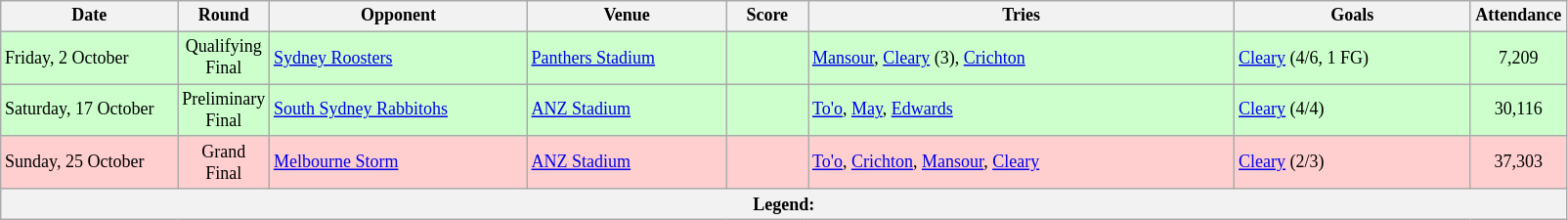<table class="wikitable" style="font-size:75%;">
<tr>
<th width="115">Date</th>
<th width="50">Round</th>
<th width="170">Opponent</th>
<th width="130">Venue</th>
<th width="50">Score</th>
<th width="285">Tries</th>
<th width="155">Goals</th>
<th width="60">Attendance</th>
</tr>
<tr style="background:#cfc;">
<td>Friday, 2 October</td>
<td style="text-align:center;">Qualifying Final</td>
<td> <a href='#'>Sydney Roosters</a></td>
<td><a href='#'>Panthers Stadium</a></td>
<td style="text-align:center;"></td>
<td><a href='#'>Mansour</a>, <a href='#'>Cleary</a> (3), <a href='#'>Crichton</a></td>
<td><a href='#'>Cleary</a> (4/6, 1 FG)</td>
<td style="text-align:center;">7,209</td>
</tr>
<tr style="background:#cfc;">
<td>Saturday, 17 October</td>
<td style="text-align:center;">Preliminary Final</td>
<td> <a href='#'>South Sydney Rabbitohs</a></td>
<td><a href='#'>ANZ Stadium</a></td>
<td style="text-align:center;"></td>
<td><a href='#'>To'o</a>, <a href='#'>May</a>, <a href='#'>Edwards</a></td>
<td><a href='#'>Cleary</a> (4/4)</td>
<td style="text-align:center;">30,116</td>
</tr>
<tr style="background:#FFCFCF;">
<td>Sunday, 25 October</td>
<td style="text-align:center;">Grand Final</td>
<td> <a href='#'>Melbourne Storm</a></td>
<td><a href='#'>ANZ Stadium</a></td>
<td style="text-align:center;"></td>
<td><a href='#'>To'o</a>, <a href='#'>Crichton</a>, <a href='#'>Mansour</a>, <a href='#'>Cleary</a></td>
<td><a href='#'>Cleary</a> (2/3)</td>
<td style="text-align:center;">37,303</td>
</tr>
<tr>
<th colspan="9">Legend:    </th>
</tr>
</table>
